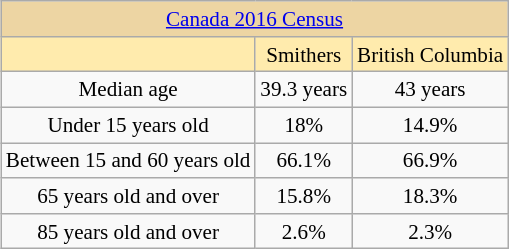<table class="wikitable" style="font-size:88%; float:right; margin-left:1em; text-align:center;">
<tr style="background-color:#EDD5A3">
<td colspan=3><a href='#'>Canada 2016 Census</a></td>
</tr>
<tr style="background-color:#ffebad;">
<td></td>
<td>Smithers</td>
<td>British Columbia</td>
</tr>
<tr>
<td>Median age</td>
<td>39.3 years</td>
<td>43 years</td>
</tr>
<tr>
<td>Under 15 years old</td>
<td>18%</td>
<td>14.9%</td>
</tr>
<tr>
<td>Between 15 and 60 years old</td>
<td>66.1%</td>
<td>66.9%</td>
</tr>
<tr>
<td>65 years old and over</td>
<td>15.8%</td>
<td>18.3%</td>
</tr>
<tr>
<td>85 years old and over</td>
<td>2.6%</td>
<td>2.3%</td>
</tr>
</table>
